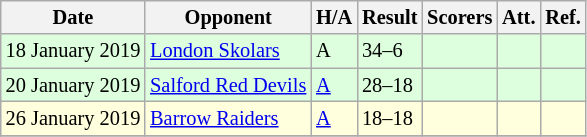<table class="wikitable" style="font-size:85%;">
<tr>
<th>Date</th>
<th>Opponent</th>
<th>H/A</th>
<th>Result</th>
<th>Scorers</th>
<th>Att.</th>
<th>Ref.</th>
</tr>
<tr style="background:#ddffdd;">
<td>18 January 2019</td>
<td> <a href='#'>London Skolars</a></td>
<td>A</td>
<td>34–6</td>
<td></td>
<td></td>
<td></td>
</tr>
<tr style="background:#ddffdd;">
<td>20 January 2019</td>
<td> <a href='#'>Salford Red Devils</a></td>
<td><a href='#'>A</a></td>
<td>28–18</td>
<td></td>
<td></td>
<td></td>
</tr>
<tr style="background:#ffffdd;">
<td>26 January 2019</td>
<td> <a href='#'>Barrow Raiders</a></td>
<td><a href='#'>A</a></td>
<td>18–18</td>
<td></td>
<td></td>
<td></td>
</tr>
<tr>
</tr>
</table>
